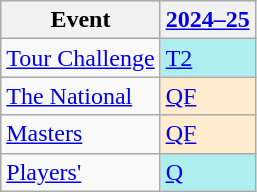<table class="wikitable" border="1">
<tr>
<th>Event</th>
<th><a href='#'>2024–25</a></th>
</tr>
<tr>
<td><a href='#'>Tour Challenge</a></td>
<td style="background:#afeeee;"><a href='#'>T2</a></td>
</tr>
<tr>
<td><a href='#'>The National</a></td>
<td style="background:#ffebcd;"><a href='#'>QF</a></td>
</tr>
<tr>
<td><a href='#'>Masters</a></td>
<td style="background:#ffebcd;"><a href='#'>QF</a></td>
</tr>
<tr>
<td><a href='#'>Players'</a></td>
<td style="background:#afeeee;"><a href='#'>Q</a></td>
</tr>
</table>
